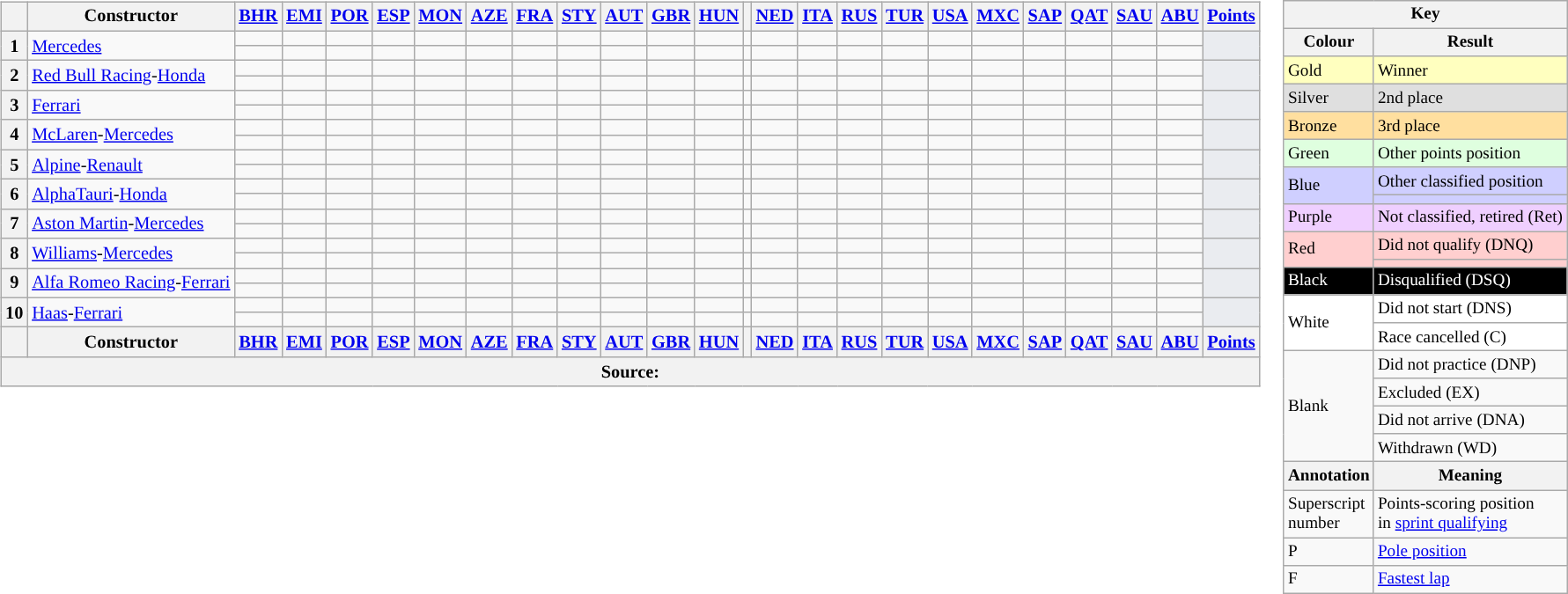<table>
<tr>
<td style="vertical-align:top; text-align:center"><br><table class="wikitable" style="font-size: 85%;">
<tr>
<th style="vertical-align:middle"></th>
<th style="vertical-align:middle;background">Constructor</th>
<th style="vertical-align:top"><a href='#'>BHR</a><br></th>
<th style="vertical-align:top"><a href='#'>EMI</a><br></th>
<th style="vertical-align:top"><a href='#'>POR</a><br></th>
<th style="vertical-align:top"><a href='#'>ESP</a><br></th>
<th style="vertical-align:top"><a href='#'>MON</a><br></th>
<th style="vertical-align:top"><a href='#'>AZE</a><br></th>
<th style="vertical-align:top"><a href='#'>FRA</a><br></th>
<th style="vertical-align:top"><a href='#'>STY</a><br></th>
<th style="vertical-align:top"><a href='#'>AUT</a><br></th>
<th style="vertical-align:top"><a href='#'>GBR</a><br></th>
<th style="vertical-align:top"><a href='#'>HUN</a><br></th>
<th style="vertical-align:top"><br></th>
<th style="vertical-align:top"><a href='#'>NED</a><br></th>
<th style="vertical-align:top"><a href='#'>ITA</a><br></th>
<th style="vertical-align:top"><a href='#'>RUS</a><br></th>
<th style="vertical-align:top"><a href='#'>TUR</a><br></th>
<th style="vertical-align:top"><a href='#'>USA</a><br></th>
<th style="vertical-align:top"><a href='#'>MXC</a><br></th>
<th style="vertical-align:top"><a href='#'>SAP</a><br></th>
<th style="vertical-align:top"><a href='#'>QAT</a><br></th>
<th style="vertical-align:top"><a href='#'>SAU</a><br></th>
<th style="vertical-align:top"><a href='#'>ABU</a><br></th>
<th style="vertical-align:middle"><a href='#'>Points</a></th>
</tr>
<tr>
<th rowspan="2">1</th>
<td rowspan="2" style="text-align:left"> <a href='#'>Mercedes</a></td>
<td></td>
<td></td>
<td></td>
<td></td>
<td></td>
<td></td>
<td></td>
<td></td>
<td></td>
<td></td>
<td></td>
<td></td>
<td></td>
<td></td>
<td></td>
<td></td>
<td></td>
<td></td>
<td></td>
<td></td>
<td></td>
<td></td>
<th rowspan="2" style="background-color:#EAECF0;text-align:center"></th>
</tr>
<tr>
<td></td>
<td></td>
<td></td>
<td></td>
<td></td>
<td></td>
<td></td>
<td></td>
<td></td>
<td></td>
<td></td>
<td></td>
<td></td>
<td></td>
<td></td>
<td></td>
<td></td>
<td></td>
<td></td>
<td></td>
<td></td>
<td></td>
</tr>
<tr>
<th rowspan="2">2</th>
<td rowspan="2" style="text-align:left"> <a href='#'>Red Bull Racing</a>-<a href='#'>Honda</a></td>
<td></td>
<td></td>
<td></td>
<td></td>
<td></td>
<td></td>
<td></td>
<td></td>
<td></td>
<td></td>
<td></td>
<td></td>
<td></td>
<td></td>
<td></td>
<td></td>
<td></td>
<td></td>
<td></td>
<td></td>
<td></td>
<td></td>
<th rowspan="2" style="background-color:#EAECF0;text-align:center"></th>
</tr>
<tr>
<td></td>
<td></td>
<td></td>
<td></td>
<td></td>
<td></td>
<td></td>
<td></td>
<td></td>
<td></td>
<td></td>
<td></td>
<td></td>
<td></td>
<td></td>
<td></td>
<td></td>
<td></td>
<td></td>
<td></td>
<td></td>
<td></td>
</tr>
<tr>
<th rowspan="2">3</th>
<td rowspan="2" style="text-align:left"> <a href='#'>Ferrari</a></td>
<td></td>
<td></td>
<td></td>
<td></td>
<td></td>
<td></td>
<td></td>
<td></td>
<td></td>
<td></td>
<td></td>
<td></td>
<td></td>
<td></td>
<td></td>
<td></td>
<td></td>
<td></td>
<td></td>
<td></td>
<td></td>
<td></td>
<th rowspan="2" style="background-color:#EAECF0;text-align:center"></th>
</tr>
<tr>
<td></td>
<td></td>
<td></td>
<td></td>
<td></td>
<td></td>
<td></td>
<td></td>
<td></td>
<td></td>
<td></td>
<td></td>
<td></td>
<td></td>
<td></td>
<td></td>
<td></td>
<td></td>
<td></td>
<td></td>
<td></td>
<td></td>
</tr>
<tr>
<th rowspan="2">4</th>
<td rowspan="2" style="text-align:left"> <a href='#'>McLaren</a>-<a href='#'>Mercedes</a></td>
<td></td>
<td></td>
<td></td>
<td></td>
<td></td>
<td></td>
<td></td>
<td></td>
<td></td>
<td></td>
<td></td>
<td></td>
<td></td>
<td></td>
<td></td>
<td></td>
<td></td>
<td></td>
<td></td>
<td></td>
<td></td>
<td></td>
<th rowspan="2" style="background-color:#EAECF0;text-align:center"></th>
</tr>
<tr>
<td></td>
<td></td>
<td></td>
<td></td>
<td></td>
<td></td>
<td></td>
<td></td>
<td></td>
<td></td>
<td></td>
<td></td>
<td></td>
<td></td>
<td></td>
<td></td>
<td></td>
<td></td>
<td></td>
<td></td>
<td></td>
<td></td>
</tr>
<tr>
<th rowspan="2">5</th>
<td rowspan="2" style="text-align:left"> <a href='#'>Alpine</a>-<a href='#'>Renault</a></td>
<td></td>
<td></td>
<td></td>
<td></td>
<td></td>
<td></td>
<td></td>
<td></td>
<td></td>
<td></td>
<td></td>
<td></td>
<td></td>
<td></td>
<td></td>
<td></td>
<td></td>
<td></td>
<td></td>
<td></td>
<td></td>
<td></td>
<th rowspan="2" style="background-color:#EAECF0;text-align:center"></th>
</tr>
<tr>
<td></td>
<td></td>
<td></td>
<td></td>
<td></td>
<td></td>
<td></td>
<td></td>
<td></td>
<td></td>
<td></td>
<td></td>
<td></td>
<td></td>
<td></td>
<td></td>
<td></td>
<td></td>
<td></td>
<td></td>
<td></td>
<td></td>
</tr>
<tr>
<th rowspan="2">6</th>
<td rowspan="2" style="text-align:left"> <a href='#'>AlphaTauri</a>-<a href='#'>Honda</a></td>
<td></td>
<td></td>
<td></td>
<td></td>
<td></td>
<td></td>
<td></td>
<td></td>
<td></td>
<td></td>
<td></td>
<td></td>
<td></td>
<td></td>
<td></td>
<td></td>
<td></td>
<td></td>
<td></td>
<td></td>
<td></td>
<td></td>
<th rowspan="2" style="background-color:#EAECF0;text-align:center"></th>
</tr>
<tr>
<td></td>
<td></td>
<td></td>
<td></td>
<td></td>
<td></td>
<td></td>
<td></td>
<td></td>
<td></td>
<td></td>
<td></td>
<td></td>
<td></td>
<td></td>
<td></td>
<td></td>
<td></td>
<td></td>
<td></td>
<td></td>
<td></td>
</tr>
<tr>
<th rowspan="2">7</th>
<td rowspan="2" style="text-align:left"> <a href='#'>Aston Martin</a>-<a href='#'>Mercedes</a></td>
<td></td>
<td></td>
<td></td>
<td></td>
<td></td>
<td></td>
<td></td>
<td></td>
<td></td>
<td></td>
<td></td>
<td></td>
<td></td>
<td></td>
<td></td>
<td></td>
<td></td>
<td></td>
<td></td>
<td></td>
<td></td>
<td></td>
<th rowspan="2" style="background-color:#EAECF0;text-align:center"></th>
</tr>
<tr>
<td></td>
<td></td>
<td></td>
<td></td>
<td></td>
<td></td>
<td></td>
<td></td>
<td></td>
<td></td>
<td></td>
<td></td>
<td></td>
<td></td>
<td></td>
<td></td>
<td></td>
<td></td>
<td></td>
<td></td>
<td></td>
<td></td>
</tr>
<tr>
<th rowspan="2">8</th>
<td rowspan="2" style="text-align:left"> <a href='#'>Williams</a>-<a href='#'>Mercedes</a></td>
<td></td>
<td></td>
<td></td>
<td></td>
<td></td>
<td></td>
<td></td>
<td></td>
<td></td>
<td></td>
<td></td>
<td></td>
<td></td>
<td></td>
<td></td>
<td></td>
<td></td>
<td></td>
<td></td>
<td></td>
<td></td>
<td></td>
<th rowspan="2" style="background-color:#EAECF0;text-align:center"></th>
</tr>
<tr>
<td></td>
<td></td>
<td></td>
<td></td>
<td></td>
<td></td>
<td></td>
<td></td>
<td></td>
<td></td>
<td></td>
<td></td>
<td></td>
<td></td>
<td></td>
<td></td>
<td></td>
<td></td>
<td></td>
<td></td>
<td></td>
<td></td>
</tr>
<tr>
<th rowspan="2">9</th>
<td rowspan="2" style="text-align:left" nowrap=""> <a href='#'>Alfa Romeo Racing</a>-<a href='#'>Ferrari</a></td>
<td></td>
<td></td>
<td></td>
<td></td>
<td></td>
<td></td>
<td></td>
<td></td>
<td></td>
<td></td>
<td></td>
<td></td>
<td></td>
<td></td>
<td></td>
<td></td>
<td></td>
<td></td>
<td></td>
<td></td>
<td></td>
<td></td>
<th rowspan="2" style="background-color:#EAECF0;text-align:center"></th>
</tr>
<tr>
<td></td>
<td></td>
<td></td>
<td></td>
<td></td>
<td></td>
<td></td>
<td></td>
<td></td>
<td></td>
<td></td>
<td></td>
<td></td>
<td></td>
<td></td>
<td></td>
<td></td>
<td></td>
<td></td>
<td></td>
<td></td>
<td></td>
</tr>
<tr>
<th rowspan="2">10</th>
<td rowspan="2" style="text-align:left"> <a href='#'>Haas</a>-<a href='#'>Ferrari</a></td>
<td></td>
<td></td>
<td></td>
<td></td>
<td></td>
<td></td>
<td></td>
<td></td>
<td></td>
<td></td>
<td></td>
<td></td>
<td></td>
<td></td>
<td></td>
<td></td>
<td></td>
<td></td>
<td></td>
<td></td>
<td></td>
<td></td>
<th rowspan="2" style="background-color:#EAECF0;text-align:center"></th>
</tr>
<tr>
<td></td>
<td></td>
<td></td>
<td></td>
<td></td>
<td></td>
<td></td>
<td></td>
<td></td>
<td></td>
<td></td>
<td></td>
<td></td>
<td></td>
<td></td>
<td></td>
<td></td>
<td></td>
<td></td>
<td></td>
<td></td>
<td></td>
</tr>
<tr>
<th style="vertical-align:middle"></th>
<th style="vertical-align:middle">Constructor</th>
<th style="vertical-align:top"><a href='#'>BHR</a><br></th>
<th style="vertical-align:top"><a href='#'>EMI</a><br></th>
<th style="vertical-align:top"><a href='#'>POR</a><br></th>
<th style="vertical-align:top"><a href='#'>ESP</a><br></th>
<th style="vertical-align:top"><a href='#'>MON</a><br></th>
<th style="vertical-align:top"><a href='#'>AZE</a><br></th>
<th style="vertical-align:top"><a href='#'>FRA</a><br></th>
<th style="vertical-align:top"><a href='#'>STY</a><br></th>
<th style="vertical-align:top"><a href='#'>AUT</a><br></th>
<th style="vertical-align:top"><a href='#'>GBR</a><br></th>
<th style="vertical-align:top"><a href='#'>HUN</a><br></th>
<th style="vertical-align:top"><br></th>
<th style="vertical-align:top"><a href='#'>NED</a><br></th>
<th style="vertical-align:top"><a href='#'>ITA</a><br></th>
<th style="vertical-align:top"><a href='#'>RUS</a><br></th>
<th style="vertical-align:top"><a href='#'>TUR</a><br></th>
<th style="vertical-align:top"><a href='#'>USA</a><br></th>
<th style="vertical-align:top"><a href='#'>MXC</a><br></th>
<th style="vertical-align:top"><a href='#'>SAP</a><br></th>
<th style="vertical-align:top"><a href='#'>QAT</a><br></th>
<th style="vertical-align:top"><a href='#'>SAU</a><br></th>
<th style="vertical-align:top"><a href='#'>ABU</a><br></th>
<th style="vertical-align:middle"><a href='#'>Points</a></th>
</tr>
<tr>
<th colspan="25">Source:</th>
</tr>
</table>
</td>
<td style="vertical-align:top;"><br><table style="margin-right:0; font-size:80%" class="wikitable">
<tr>
<th colspan=2>Key</th>
</tr>
<tr>
<th>Colour</th>
<th>Result</th>
</tr>
<tr style="background-color:#FFFFBF">
<td>Gold</td>
<td>Winner</td>
</tr>
<tr style="background-color:#DFDFDF">
<td>Silver</td>
<td>2nd place</td>
</tr>
<tr style="background-color:#FFDF9F">
<td>Bronze</td>
<td>3rd place</td>
</tr>
<tr style="background-color:#DFFFDF">
<td>Green</td>
<td>Other points position</td>
</tr>
<tr style="background-color:#CFCFFF">
<td rowspan="2">Blue</td>
<td>Other classified position</td>
</tr>
<tr style="background-color:#CFCFFF">
<td></td>
</tr>
<tr style="background-color:#EFCFFF">
<td>Purple</td>
<td>Not classified, retired (Ret)</td>
</tr>
<tr style="background-color:#FFCFCF">
<td rowspan="2">Red</td>
<td>Did not qualify (DNQ)</td>
</tr>
<tr style="background-color:#FFCFCF">
<td></td>
</tr>
<tr style="background-color:#000000; color:white">
<td>Black</td>
<td>Disqualified (DSQ)</td>
</tr>
<tr style="background-color:#FFFFFF">
<td rowspan="2">White</td>
<td>Did not start (DNS)</td>
</tr>
<tr style="background-color:#FFFFFF">
<td>Race cancelled (C)</td>
</tr>
<tr>
<td rowspan="4">Blank </td>
<td>Did not practice (DNP)</td>
</tr>
<tr>
<td>Excluded (EX)</td>
</tr>
<tr>
<td>Did not arrive (DNA)</td>
</tr>
<tr>
<td>Withdrawn (WD)</td>
</tr>
<tr>
<th>Annotation</th>
<th>Meaning</th>
</tr>
<tr>
<td>Superscript<br>number</td>
<td>Points-scoring position<br>in <a href='#'>sprint qualifying</a></td>
</tr>
<tr>
<td>P</td>
<td><a href='#'>Pole position</a></td>
</tr>
<tr>
<td>F</td>
<td><a href='#'>Fastest lap</a></td>
</tr>
</table>
</td>
</tr>
</table>
